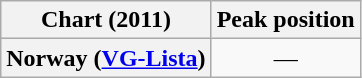<table class="wikitable sortable plainrowheaders">
<tr>
<th scope="col">Chart (2011)</th>
<th scope="col">Peak position</th>
</tr>
<tr>
<th scope="row">Norway (<a href='#'>VG-Lista</a>)</th>
<td style="text-align:center;">—</td>
</tr>
</table>
